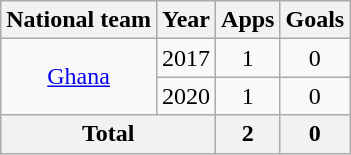<table class="wikitable" style=text-align:center>
<tr>
<th>National team</th>
<th>Year</th>
<th>Apps</th>
<th>Goals</th>
</tr>
<tr>
<td rowspan=2><a href='#'>Ghana</a></td>
<td>2017</td>
<td>1</td>
<td>0</td>
</tr>
<tr>
<td>2020</td>
<td>1</td>
<td>0</td>
</tr>
<tr>
<th colspan=2>Total</th>
<th>2</th>
<th>0</th>
</tr>
</table>
